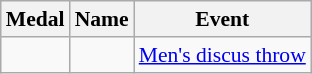<table class="wikitable sortable" style="font-size:90%">
<tr>
<th>Medal</th>
<th>Name</th>
<th>Event</th>
</tr>
<tr>
<td></td>
<td></td>
<td><a href='#'>Men's discus throw</a></td>
</tr>
</table>
